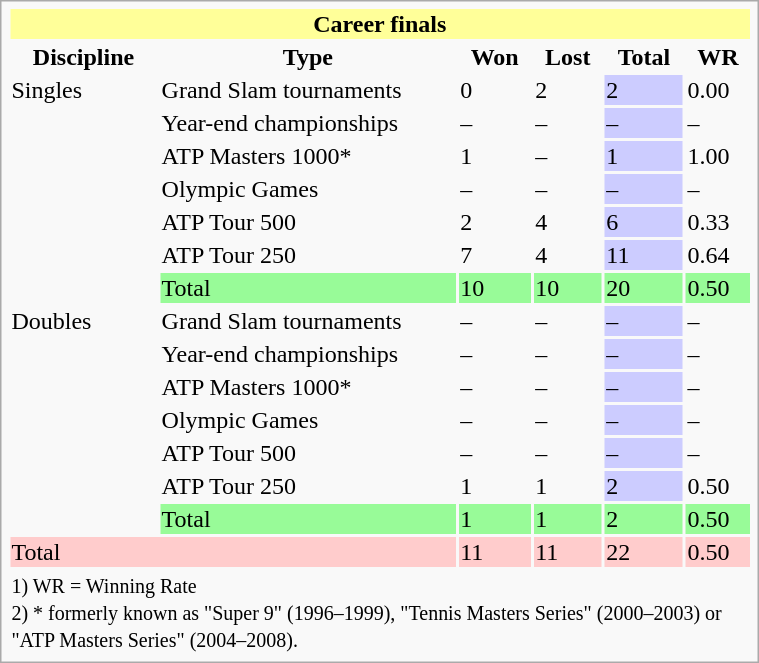<table class="infobox vcard vevent" style="width:40%;">
<tr bgcolor=FFFF99>
<th colspan=6>Career finals</th>
</tr>
<tr>
<th>Discipline</th>
<th>Type</th>
<th>Won</th>
<th>Lost</th>
<th>Total</th>
<th>WR</th>
</tr>
<tr>
<td rowspan=7>Singles</td>
<td>Grand Slam tournaments</td>
<td>0</td>
<td>2</td>
<td bgcolor=CCCCFF>2</td>
<td>0.00</td>
</tr>
<tr>
<td>Year-end championships</td>
<td>–</td>
<td>–</td>
<td bgcolor=CCCCFF>–</td>
<td>–</td>
</tr>
<tr>
<td>ATP Masters 1000*</td>
<td>1</td>
<td>–</td>
<td bgcolor=CCCCFF>1</td>
<td>1.00</td>
</tr>
<tr>
<td>Olympic Games</td>
<td>–</td>
<td>–</td>
<td bgcolor=CCCCFF>–</td>
<td>–</td>
</tr>
<tr>
<td>ATP Tour 500</td>
<td>2</td>
<td>4</td>
<td bgcolor=CCCCFF>6</td>
<td>0.33</td>
</tr>
<tr>
<td>ATP Tour 250</td>
<td>7</td>
<td>4</td>
<td bgcolor=CCCCFF>11</td>
<td>0.64</td>
</tr>
<tr bgcolor=98fb98>
<td>Total</td>
<td>10</td>
<td>10</td>
<td>20</td>
<td>0.50</td>
</tr>
<tr>
<td rowspan=7>Doubles</td>
<td>Grand Slam tournaments</td>
<td>–</td>
<td>–</td>
<td bgcolor=CCCCFF>–</td>
<td>–</td>
</tr>
<tr>
<td>Year-end championships</td>
<td>–</td>
<td>–</td>
<td bgcolor=CCCCFF>–</td>
<td>–</td>
</tr>
<tr>
<td>ATP Masters 1000*</td>
<td>–</td>
<td>–</td>
<td bgcolor=CCCCFF>–</td>
<td>–</td>
</tr>
<tr>
<td>Olympic Games</td>
<td>–</td>
<td>–</td>
<td bgcolor=CCCCFF>–</td>
<td>–</td>
</tr>
<tr>
<td>ATP Tour 500</td>
<td>–</td>
<td>–</td>
<td bgcolor=CCCCFF>–</td>
<td>–</td>
</tr>
<tr>
<td>ATP Tour 250</td>
<td>1</td>
<td>1</td>
<td bgcolor=CCCCFF>2</td>
<td>0.50</td>
</tr>
<tr bgcolor=98fb98>
<td>Total</td>
<td>1</td>
<td>1</td>
<td>2</td>
<td>0.50</td>
</tr>
<tr bgcolor=FFCCCC>
<td colspan=2>Total</td>
<td>11</td>
<td>11</td>
<td>22</td>
<td>0.50</td>
</tr>
<tr>
<td colspan=6><small>1) WR = Winning Rate <br>2) * formerly known as "Super 9" (1996–1999), "Tennis Masters Series" (2000–2003) or "ATP Masters Series" (2004–2008).</small></td>
</tr>
</table>
